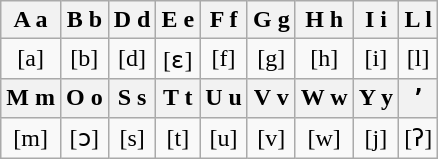<table class="wikitable" style="text-align: center;">
<tr>
<th>A a</th>
<th>B b</th>
<th>D d</th>
<th>E e</th>
<th>F f</th>
<th>G g</th>
<th>H h</th>
<th>I i</th>
<th>L l</th>
</tr>
<tr>
<td>[a]</td>
<td>[b]</td>
<td>[d]</td>
<td>[ɛ]</td>
<td>[f]</td>
<td>[g]</td>
<td>[h]</td>
<td>[i]</td>
<td>[l]</td>
</tr>
<tr>
<th>M m</th>
<th>O o</th>
<th>S s</th>
<th>T t</th>
<th>U u</th>
<th>V v</th>
<th>W w</th>
<th>Y y</th>
<th>ʼ</th>
</tr>
<tr>
<td>[m]</td>
<td>[ɔ]</td>
<td>[s]</td>
<td>[t]</td>
<td>[u]</td>
<td>[v]</td>
<td>[w]</td>
<td>[j]</td>
<td>[ʔ]</td>
</tr>
</table>
